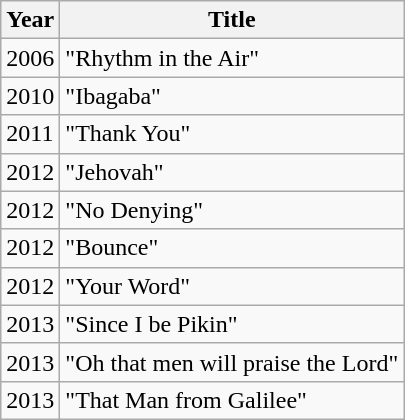<table class="wikitable sortable">
<tr>
<th>Year</th>
<th>Title</th>
</tr>
<tr>
<td>2006</td>
<td>"Rhythm in the Air"</td>
</tr>
<tr>
<td>2010</td>
<td>"Ibagaba"</td>
</tr>
<tr>
<td>2011</td>
<td>"Thank You"</td>
</tr>
<tr>
<td>2012</td>
<td>"Jehovah"</td>
</tr>
<tr>
<td>2012</td>
<td>"No Denying"</td>
</tr>
<tr>
<td>2012</td>
<td>"Bounce"</td>
</tr>
<tr>
<td>2012</td>
<td>"Your Word"</td>
</tr>
<tr>
<td>2013</td>
<td>"Since I be Pikin"</td>
</tr>
<tr>
<td>2013</td>
<td>"Oh that men will praise the Lord"</td>
</tr>
<tr>
<td>2013</td>
<td>"That Man from Galilee"</td>
</tr>
</table>
